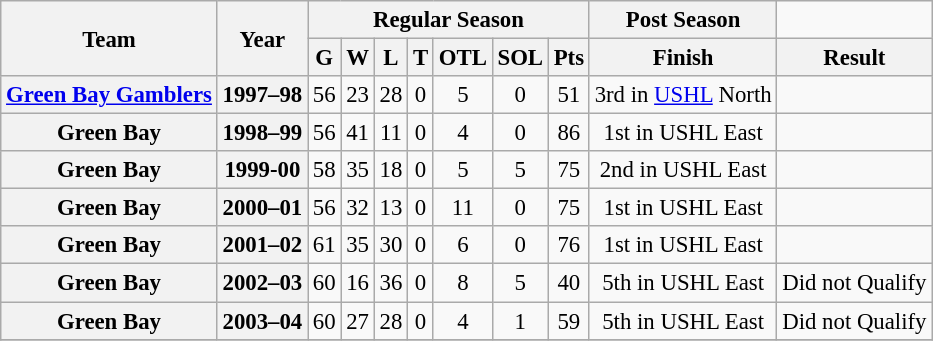<table class="wikitable" style="font-size: 95%; text-align:center;">
<tr>
<th rowspan="2">Team</th>
<th rowspan="2">Year</th>
<th colspan="7">Regular Season</th>
<th colspan="1">Post Season</th>
</tr>
<tr>
<th>G</th>
<th>W</th>
<th>L</th>
<th>T</th>
<th>OTL</th>
<th>SOL</th>
<th>Pts</th>
<th>Finish</th>
<th>Result</th>
</tr>
<tr>
<th><a href='#'>Green Bay Gamblers</a></th>
<th>1997–98</th>
<td>56</td>
<td>23</td>
<td>28</td>
<td>0</td>
<td>5</td>
<td>0</td>
<td>51</td>
<td>3rd in <a href='#'>USHL</a> North</td>
<td></td>
</tr>
<tr>
<th>Green Bay</th>
<th>1998–99</th>
<td>56</td>
<td>41</td>
<td>11</td>
<td>0</td>
<td>4</td>
<td>0</td>
<td>86</td>
<td>1st in USHL East</td>
<td></td>
</tr>
<tr>
<th>Green Bay</th>
<th>1999-00</th>
<td>58</td>
<td>35</td>
<td>18</td>
<td>0</td>
<td>5</td>
<td>5</td>
<td>75</td>
<td>2nd in USHL East</td>
<td></td>
</tr>
<tr>
<th>Green Bay</th>
<th>2000–01</th>
<td>56</td>
<td>32</td>
<td>13</td>
<td>0</td>
<td>11</td>
<td>0</td>
<td>75</td>
<td>1st in USHL East</td>
<td></td>
</tr>
<tr>
<th>Green Bay</th>
<th>2001–02</th>
<td>61</td>
<td>35</td>
<td>30</td>
<td>0</td>
<td>6</td>
<td>0</td>
<td>76</td>
<td>1st in USHL East</td>
<td></td>
</tr>
<tr>
<th>Green Bay</th>
<th>2002–03</th>
<td>60</td>
<td>16</td>
<td>36</td>
<td>0</td>
<td>8</td>
<td>5</td>
<td>40</td>
<td>5th in USHL East</td>
<td>Did not Qualify</td>
</tr>
<tr>
<th>Green Bay</th>
<th>2003–04</th>
<td>60</td>
<td>27</td>
<td>28</td>
<td>0</td>
<td>4</td>
<td>1</td>
<td>59</td>
<td>5th in USHL East</td>
<td>Did not Qualify</td>
</tr>
<tr>
</tr>
</table>
